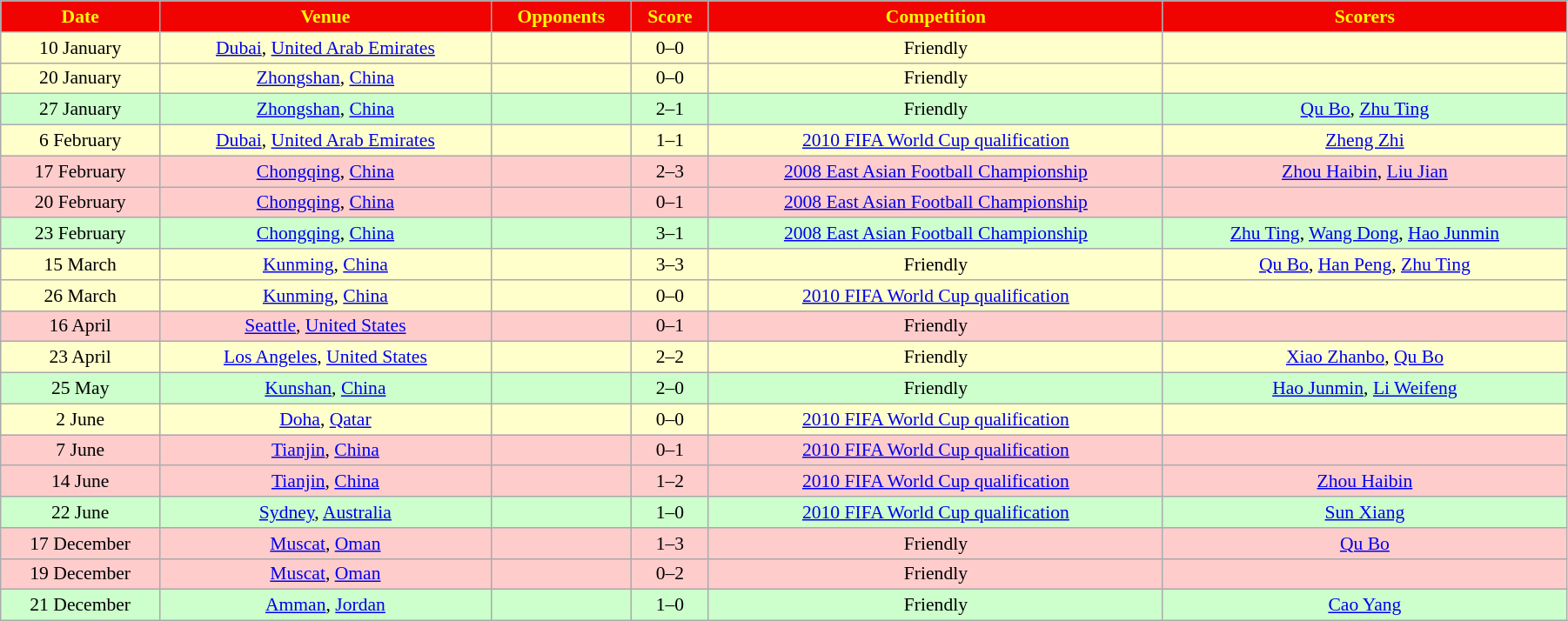<table width=95% class="wikitable" style="text-align: center; font-size: 90%">
<tr bgcolor=#F00300 style="color:yellow">
<td><strong>Date</strong></td>
<td><strong>Venue</strong></td>
<td><strong>Opponents</strong></td>
<td><strong>Score</strong></td>
<td><strong>Competition</strong></td>
<td><strong>Scorers</strong></td>
</tr>
<tr bgcolor=#FFFFCC>
<td>10 January</td>
<td><a href='#'>Dubai</a>, <a href='#'>United Arab Emirates</a></td>
<td></td>
<td>0–0</td>
<td>Friendly</td>
<td></td>
</tr>
<tr bgcolor=#FFFFCC>
<td>20 January</td>
<td><a href='#'>Zhongshan</a>, <a href='#'>China</a></td>
<td></td>
<td>0–0</td>
<td>Friendly</td>
<td></td>
</tr>
<tr bgcolor=#CCFFCC>
<td>27 January</td>
<td><a href='#'>Zhongshan</a>, <a href='#'>China</a></td>
<td></td>
<td>2–1</td>
<td>Friendly</td>
<td><a href='#'>Qu Bo</a>, <a href='#'>Zhu Ting</a></td>
</tr>
<tr bgcolor=#FFFFCC>
<td>6 February</td>
<td><a href='#'>Dubai</a>, <a href='#'>United Arab Emirates</a></td>
<td></td>
<td>1–1</td>
<td><a href='#'>2010 FIFA World Cup qualification</a></td>
<td><a href='#'>Zheng Zhi</a></td>
</tr>
<tr bgcolor=#FFCCCC>
<td>17 February</td>
<td><a href='#'>Chongqing</a>, <a href='#'>China</a></td>
<td></td>
<td>2–3</td>
<td><a href='#'>2008 East Asian Football Championship</a></td>
<td><a href='#'>Zhou Haibin</a>, <a href='#'>Liu Jian</a></td>
</tr>
<tr bgcolor=#FFCCCC>
<td>20 February</td>
<td><a href='#'>Chongqing</a>, <a href='#'>China</a></td>
<td></td>
<td>0–1</td>
<td><a href='#'>2008 East Asian Football Championship</a></td>
<td></td>
</tr>
<tr bgcolor=#CCFFCC>
<td>23 February</td>
<td><a href='#'>Chongqing</a>, <a href='#'>China</a></td>
<td></td>
<td>3–1</td>
<td><a href='#'>2008 East Asian Football Championship</a></td>
<td><a href='#'>Zhu Ting</a>, <a href='#'>Wang Dong</a>, <a href='#'>Hao Junmin</a></td>
</tr>
<tr bgcolor=#FFFFCC>
<td>15 March</td>
<td><a href='#'>Kunming</a>, <a href='#'>China</a></td>
<td></td>
<td>3–3</td>
<td>Friendly</td>
<td><a href='#'>Qu Bo</a>, <a href='#'>Han Peng</a>, <a href='#'>Zhu Ting</a></td>
</tr>
<tr bgcolor=#FFFFCC>
<td>26 March</td>
<td><a href='#'>Kunming</a>, <a href='#'>China</a></td>
<td></td>
<td>0–0</td>
<td><a href='#'>2010 FIFA World Cup qualification</a></td>
<td></td>
</tr>
<tr bgcolor=#FFCCCC>
<td>16 April</td>
<td><a href='#'>Seattle</a>, <a href='#'>United States</a></td>
<td></td>
<td>0–1</td>
<td>Friendly</td>
<td></td>
</tr>
<tr bgcolor=#FFFFCC>
<td>23 April</td>
<td><a href='#'>Los Angeles</a>, <a href='#'>United States</a></td>
<td></td>
<td>2–2</td>
<td>Friendly</td>
<td><a href='#'>Xiao Zhanbo</a>, <a href='#'>Qu Bo</a></td>
</tr>
<tr bgcolor=#CCFFCC>
<td>25 May</td>
<td><a href='#'>Kunshan</a>, <a href='#'>China</a></td>
<td></td>
<td>2–0</td>
<td>Friendly</td>
<td><a href='#'>Hao Junmin</a>, <a href='#'>Li Weifeng</a></td>
</tr>
<tr bgcolor=#FFFFCC>
<td>2 June</td>
<td><a href='#'>Doha</a>, <a href='#'>Qatar</a></td>
<td></td>
<td>0–0</td>
<td><a href='#'>2010 FIFA World Cup qualification</a></td>
<td></td>
</tr>
<tr bgcolor=#FFCCCC>
<td>7 June</td>
<td><a href='#'>Tianjin</a>, <a href='#'>China</a></td>
<td></td>
<td>0–1</td>
<td><a href='#'>2010 FIFA World Cup qualification</a></td>
<td></td>
</tr>
<tr bgcolor=#FFCCCC>
<td>14 June</td>
<td><a href='#'>Tianjin</a>, <a href='#'>China</a></td>
<td></td>
<td>1–2</td>
<td><a href='#'>2010 FIFA World Cup qualification</a></td>
<td><a href='#'>Zhou Haibin</a></td>
</tr>
<tr bgcolor=#CCFFCC>
<td>22 June</td>
<td><a href='#'>Sydney</a>, <a href='#'>Australia</a></td>
<td></td>
<td>1–0</td>
<td><a href='#'>2010 FIFA World Cup qualification</a></td>
<td><a href='#'>Sun Xiang</a></td>
</tr>
<tr bgcolor=#FFCCCC>
<td>17 December</td>
<td><a href='#'>Muscat</a>, <a href='#'>Oman</a></td>
<td></td>
<td>1–3</td>
<td>Friendly</td>
<td><a href='#'>Qu Bo</a></td>
</tr>
<tr bgcolor=#FFCCCC>
<td>19 December</td>
<td><a href='#'>Muscat</a>, <a href='#'>Oman</a></td>
<td></td>
<td>0–2</td>
<td>Friendly</td>
<td></td>
</tr>
<tr bgcolor=#CCFFCC>
<td>21 December</td>
<td><a href='#'>Amman</a>, <a href='#'>Jordan</a></td>
<td></td>
<td>1–0</td>
<td>Friendly</td>
<td><a href='#'>Cao Yang</a></td>
</tr>
</table>
